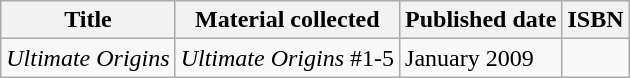<table class="wikitable">
<tr>
<th>Title</th>
<th>Material collected</th>
<th>Published date</th>
<th>ISBN</th>
</tr>
<tr>
<td><em>Ultimate Origins</em></td>
<td><em>Ultimate Origins</em> #1-5</td>
<td>January 2009</td>
<td></td>
</tr>
</table>
